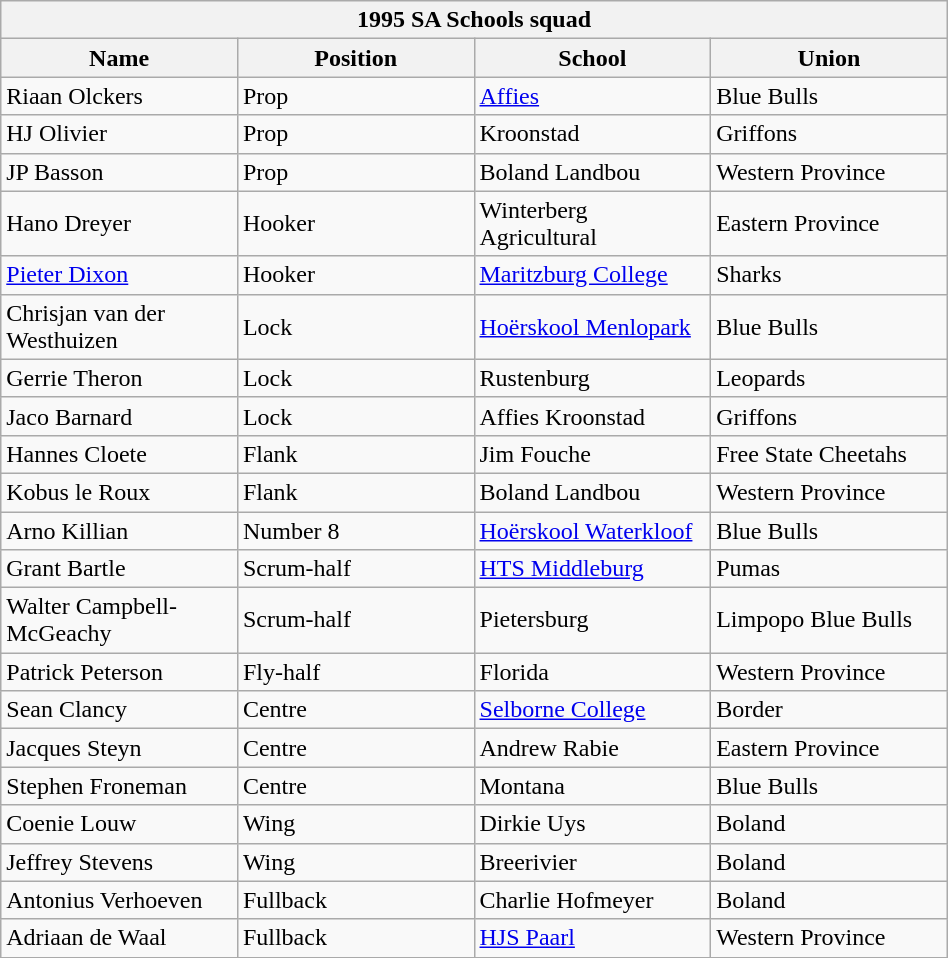<table class="wikitable" style="text-align:left; width:50%">
<tr>
<th colspan="100%">1995 SA Schools squad</th>
</tr>
<tr>
<th style="width:25%;">Name</th>
<th style="width:25%;">Position</th>
<th style="width:25%;">School</th>
<th style="width:25%;">Union</th>
</tr>
<tr>
<td>Riaan Olckers</td>
<td>Prop</td>
<td><a href='#'>Affies</a></td>
<td>Blue Bulls</td>
</tr>
<tr>
<td>HJ Olivier</td>
<td>Prop</td>
<td>Kroonstad</td>
<td>Griffons</td>
</tr>
<tr>
<td>JP Basson</td>
<td>Prop</td>
<td>Boland Landbou</td>
<td>Western Province</td>
</tr>
<tr>
<td>Hano Dreyer</td>
<td>Hooker</td>
<td>Winterberg Agricultural</td>
<td>Eastern Province</td>
</tr>
<tr>
<td><a href='#'>Pieter Dixon</a></td>
<td>Hooker</td>
<td><a href='#'>Maritzburg College</a></td>
<td>Sharks</td>
</tr>
<tr>
<td>Chrisjan van der Westhuizen</td>
<td>Lock</td>
<td><a href='#'>Hoërskool Menlopark</a></td>
<td>Blue Bulls</td>
</tr>
<tr>
<td>Gerrie Theron</td>
<td>Lock</td>
<td>Rustenburg</td>
<td>Leopards</td>
</tr>
<tr>
<td>Jaco Barnard</td>
<td>Lock</td>
<td>Affies Kroonstad</td>
<td>Griffons</td>
</tr>
<tr>
<td>Hannes Cloete</td>
<td>Flank</td>
<td>Jim Fouche</td>
<td>Free State Cheetahs</td>
</tr>
<tr>
<td>Kobus le Roux</td>
<td>Flank</td>
<td>Boland Landbou</td>
<td>Western Province</td>
</tr>
<tr>
<td>Arno Killian</td>
<td>Number 8</td>
<td><a href='#'>Hoërskool Waterkloof</a></td>
<td>Blue Bulls</td>
</tr>
<tr>
<td>Grant Bartle</td>
<td>Scrum-half</td>
<td><a href='#'>HTS Middleburg</a></td>
<td>Pumas</td>
</tr>
<tr>
<td>Walter Campbell-McGeachy</td>
<td>Scrum-half</td>
<td>Pietersburg</td>
<td>Limpopo Blue Bulls</td>
</tr>
<tr>
<td>Patrick Peterson</td>
<td>Fly-half</td>
<td>Florida</td>
<td>Western Province</td>
</tr>
<tr>
<td>Sean Clancy</td>
<td>Centre</td>
<td><a href='#'>Selborne College</a></td>
<td>Border</td>
</tr>
<tr>
<td>Jacques Steyn</td>
<td>Centre</td>
<td>Andrew Rabie</td>
<td>Eastern Province</td>
</tr>
<tr>
<td>Stephen Froneman</td>
<td>Centre</td>
<td>Montana</td>
<td>Blue Bulls</td>
</tr>
<tr>
<td>Coenie Louw</td>
<td>Wing</td>
<td>Dirkie Uys</td>
<td>Boland</td>
</tr>
<tr>
<td>Jeffrey Stevens</td>
<td>Wing</td>
<td>Breerivier</td>
<td>Boland</td>
</tr>
<tr>
<td>Antonius Verhoeven</td>
<td>Fullback</td>
<td>Charlie Hofmeyer</td>
<td>Boland</td>
</tr>
<tr>
<td>Adriaan de Waal</td>
<td>Fullback</td>
<td><a href='#'>HJS Paarl</a></td>
<td>Western Province</td>
</tr>
<tr>
</tr>
</table>
